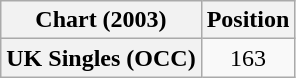<table class="wikitable plainrowheaders" style="text-align:center">
<tr>
<th scope="col">Chart (2003)</th>
<th scope="col">Position</th>
</tr>
<tr>
<th scope="row">UK Singles (OCC)</th>
<td>163</td>
</tr>
</table>
